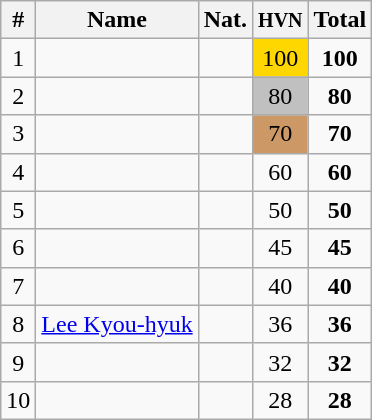<table class="wikitable sortable" style="text-align:center;">
<tr>
<th>#</th>
<th>Name</th>
<th>Nat.</th>
<th><small>HVN</small></th>
<th>Total</th>
</tr>
<tr>
<td>1</td>
<td align=left></td>
<td></td>
<td bgcolor="gold">100</td>
<td><strong>100</strong></td>
</tr>
<tr>
<td>2</td>
<td align=left></td>
<td></td>
<td bgcolor="silver">80</td>
<td><strong>80</strong></td>
</tr>
<tr>
<td>3</td>
<td align=left></td>
<td></td>
<td bgcolor=CC9966>70</td>
<td><strong>70</strong></td>
</tr>
<tr>
<td>4</td>
<td align=left></td>
<td></td>
<td>60</td>
<td><strong>60</strong></td>
</tr>
<tr>
<td>5</td>
<td align=left></td>
<td></td>
<td>50</td>
<td><strong>50</strong></td>
</tr>
<tr>
<td>6</td>
<td align=left></td>
<td></td>
<td>45</td>
<td><strong>45</strong></td>
</tr>
<tr>
<td>7</td>
<td align=left></td>
<td></td>
<td>40</td>
<td><strong>40</strong></td>
</tr>
<tr>
<td>8</td>
<td align=left><a href='#'>Lee Kyou-hyuk</a></td>
<td></td>
<td>36</td>
<td><strong>36</strong></td>
</tr>
<tr>
<td>9</td>
<td align=left></td>
<td></td>
<td>32</td>
<td><strong>32</strong></td>
</tr>
<tr>
<td>10</td>
<td align=left></td>
<td></td>
<td>28</td>
<td><strong>28</strong></td>
</tr>
</table>
